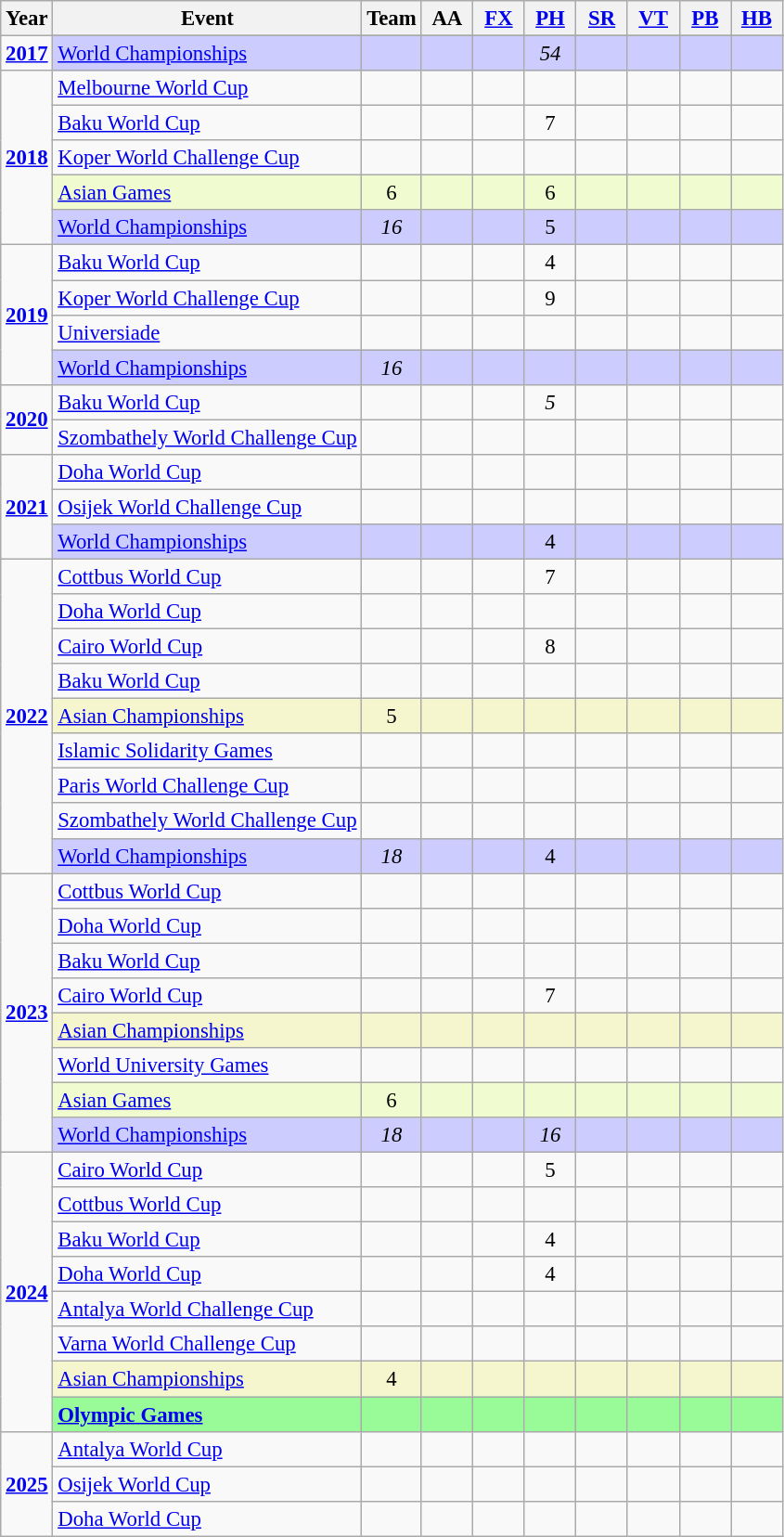<table class="wikitable" style="text-align:center; font-size:95%;">
<tr>
<th align=center>Year</th>
<th align=center>Event</th>
<th style="width:30px;">Team</th>
<th style="width:30px;">AA</th>
<th style="width:30px;"><a href='#'>FX</a></th>
<th style="width:30px;"><a href='#'>PH</a></th>
<th style="width:30px;"><a href='#'>SR</a></th>
<th style="width:30px;"><a href='#'>VT</a></th>
<th style="width:30px;"><a href='#'>PB</a></th>
<th style="width:30px;"><a href='#'>HB</a></th>
</tr>
<tr>
<td rowspan="2"><strong><a href='#'>2017</a></strong></td>
</tr>
<tr bgcolor=#CCCCFF>
<td align=left><a href='#'>World Championships</a></td>
<td></td>
<td></td>
<td></td>
<td><em>54</em></td>
<td></td>
<td></td>
<td></td>
<td></td>
</tr>
<tr>
<td rowspan="5"><strong><a href='#'>2018</a></strong></td>
<td align=left><a href='#'>Melbourne World Cup</a></td>
<td></td>
<td></td>
<td></td>
<td></td>
<td></td>
<td></td>
<td></td>
<td></td>
</tr>
<tr>
<td align=left><a href='#'>Baku World Cup</a></td>
<td></td>
<td></td>
<td></td>
<td>7</td>
<td></td>
<td></td>
<td></td>
<td></td>
</tr>
<tr>
<td align=left><a href='#'>Koper World Challenge Cup</a></td>
<td></td>
<td></td>
<td></td>
<td></td>
<td></td>
<td></td>
<td></td>
<td></td>
</tr>
<tr bgcolor=#f0fccf>
<td align=left><a href='#'>Asian Games</a></td>
<td>6</td>
<td></td>
<td></td>
<td>6</td>
<td></td>
<td></td>
<td></td>
<td></td>
</tr>
<tr bgcolor=#CCCCFF>
<td align=left><a href='#'>World Championships</a></td>
<td><em>16</em></td>
<td></td>
<td></td>
<td>5</td>
<td></td>
<td></td>
<td></td>
<td></td>
</tr>
<tr>
<td rowspan="4"><strong><a href='#'>2019</a></strong></td>
<td align=left><a href='#'>Baku World Cup</a></td>
<td></td>
<td></td>
<td></td>
<td>4</td>
<td></td>
<td></td>
<td></td>
<td></td>
</tr>
<tr>
<td align=left><a href='#'>Koper World Challenge Cup</a></td>
<td></td>
<td></td>
<td></td>
<td>9</td>
<td></td>
<td></td>
<td></td>
<td></td>
</tr>
<tr>
<td align=left><a href='#'>Universiade</a></td>
<td></td>
<td></td>
<td></td>
<td></td>
<td></td>
<td></td>
<td></td>
<td></td>
</tr>
<tr bgcolor=#CCCCFF>
<td align=left><a href='#'>World Championships</a></td>
<td><em>16</em></td>
<td></td>
<td></td>
<td></td>
<td></td>
<td></td>
<td></td>
<td></td>
</tr>
<tr>
<td rowspan="2"><strong><a href='#'>2020</a></strong></td>
<td align=left><a href='#'>Baku World Cup</a></td>
<td></td>
<td></td>
<td></td>
<td><em>5</em></td>
<td></td>
<td></td>
<td></td>
<td></td>
</tr>
<tr>
<td align=left><a href='#'>Szombathely World Challenge Cup</a></td>
<td></td>
<td></td>
<td></td>
<td></td>
<td></td>
<td></td>
<td></td>
<td></td>
</tr>
<tr>
<td rowspan="3"><strong><a href='#'>2021</a></strong></td>
<td align=left><a href='#'>Doha World Cup</a></td>
<td></td>
<td></td>
<td></td>
<td></td>
<td></td>
<td></td>
<td></td>
<td></td>
</tr>
<tr>
<td align=left><a href='#'>Osijek World Challenge Cup</a></td>
<td></td>
<td></td>
<td></td>
<td></td>
<td></td>
<td></td>
<td></td>
<td></td>
</tr>
<tr bgcolor=#CCCCFF>
<td align=left><a href='#'>World Championships</a></td>
<td></td>
<td></td>
<td></td>
<td>4</td>
<td></td>
<td></td>
<td></td>
<td></td>
</tr>
<tr>
<td rowspan="9"><strong><a href='#'>2022</a></strong></td>
<td align=left><a href='#'>Cottbus World Cup</a></td>
<td></td>
<td></td>
<td></td>
<td>7</td>
<td></td>
<td></td>
<td></td>
<td></td>
</tr>
<tr>
<td align=left><a href='#'>Doha World Cup</a></td>
<td></td>
<td></td>
<td></td>
<td></td>
<td></td>
<td></td>
<td></td>
<td></td>
</tr>
<tr>
<td align=left><a href='#'>Cairo World Cup</a></td>
<td></td>
<td></td>
<td></td>
<td>8</td>
<td></td>
<td></td>
<td></td>
<td></td>
</tr>
<tr>
<td align=left><a href='#'>Baku World Cup</a></td>
<td></td>
<td></td>
<td></td>
<td></td>
<td></td>
<td></td>
<td></td>
<td></td>
</tr>
<tr bgcolor=#F5F6CE>
<td align=left><a href='#'>Asian Championships</a></td>
<td>5</td>
<td></td>
<td></td>
<td></td>
<td></td>
<td></td>
<td></td>
<td></td>
</tr>
<tr>
<td align=left><a href='#'>Islamic Solidarity Games</a></td>
<td></td>
<td></td>
<td></td>
<td></td>
<td></td>
<td></td>
<td></td>
<td></td>
</tr>
<tr>
<td align=left><a href='#'>Paris World Challenge Cup</a></td>
<td></td>
<td></td>
<td></td>
<td></td>
<td></td>
<td></td>
<td></td>
<td></td>
</tr>
<tr>
<td align=left><a href='#'>Szombathely World Challenge Cup</a></td>
<td></td>
<td></td>
<td></td>
<td></td>
<td></td>
<td></td>
<td></td>
<td></td>
</tr>
<tr bgcolor=#CCCCFF>
<td align=left><a href='#'>World Championships</a></td>
<td><em>18</em></td>
<td></td>
<td></td>
<td>4</td>
<td></td>
<td></td>
<td></td>
<td></td>
</tr>
<tr>
<td rowspan="8"><strong><a href='#'>2023</a></strong></td>
<td align=left><a href='#'>Cottbus World Cup</a></td>
<td></td>
<td></td>
<td></td>
<td></td>
<td></td>
<td></td>
<td></td>
<td></td>
</tr>
<tr>
<td align=left><a href='#'>Doha World Cup</a></td>
<td></td>
<td></td>
<td></td>
<td></td>
<td></td>
<td></td>
<td></td>
<td></td>
</tr>
<tr>
<td align=left><a href='#'>Baku World Cup</a></td>
<td></td>
<td></td>
<td></td>
<td></td>
<td></td>
<td></td>
<td></td>
<td></td>
</tr>
<tr>
<td align=left><a href='#'>Cairo World Cup</a></td>
<td></td>
<td></td>
<td></td>
<td>7</td>
<td></td>
<td></td>
<td></td>
<td></td>
</tr>
<tr bgcolor=#F5F6CE>
<td align=left><a href='#'>Asian Championships</a></td>
<td></td>
<td></td>
<td></td>
<td></td>
<td></td>
<td></td>
<td></td>
<td></td>
</tr>
<tr>
<td align=left><a href='#'>World University Games</a></td>
<td></td>
<td></td>
<td></td>
<td></td>
<td></td>
<td></td>
<td></td>
<td></td>
</tr>
<tr bgcolor=#f0fccf>
<td align=left><a href='#'>Asian Games</a></td>
<td>6</td>
<td></td>
<td></td>
<td></td>
<td></td>
<td></td>
<td></td>
<td></td>
</tr>
<tr bgcolor=#CCCCFF>
<td align=left><a href='#'>World Championships</a></td>
<td><em>18</em></td>
<td></td>
<td></td>
<td><em>16</em></td>
<td></td>
<td></td>
<td></td>
<td></td>
</tr>
<tr>
<td rowspan="8"><strong><a href='#'>2024</a></strong></td>
<td align=left><a href='#'>Cairo World Cup</a></td>
<td></td>
<td></td>
<td></td>
<td>5</td>
<td></td>
<td></td>
<td></td>
<td></td>
</tr>
<tr>
<td align=left><a href='#'>Cottbus World Cup</a></td>
<td></td>
<td></td>
<td></td>
<td></td>
<td></td>
<td></td>
<td></td>
<td></td>
</tr>
<tr>
<td align=left><a href='#'>Baku World Cup</a></td>
<td></td>
<td></td>
<td></td>
<td>4</td>
<td></td>
<td></td>
<td></td>
<td></td>
</tr>
<tr>
<td align=left><a href='#'>Doha World Cup</a></td>
<td></td>
<td></td>
<td></td>
<td>4</td>
<td></td>
<td></td>
<td></td>
<td></td>
</tr>
<tr>
<td align=left><a href='#'>Antalya World Challenge Cup</a></td>
<td></td>
<td></td>
<td></td>
<td></td>
<td></td>
<td></td>
<td></td>
<td></td>
</tr>
<tr>
<td align=left><a href='#'>Varna World Challenge Cup</a></td>
<td></td>
<td></td>
<td></td>
<td></td>
<td></td>
<td></td>
<td></td>
<td></td>
</tr>
<tr bgcolor=#F5F6CE>
<td align=left><a href='#'>Asian Championships</a></td>
<td>4</td>
<td></td>
<td></td>
<td></td>
<td></td>
<td></td>
<td></td>
<td></td>
</tr>
<tr bgcolor=98FB98>
<td align=left><strong><a href='#'>Olympic Games</a></strong></td>
<td></td>
<td></td>
<td></td>
<td></td>
<td></td>
<td></td>
<td></td>
<td></td>
</tr>
<tr>
<td rowspan="3"><strong><a href='#'>2025</a></strong></td>
<td align=left><a href='#'>Antalya World Cup</a></td>
<td></td>
<td></td>
<td></td>
<td></td>
<td></td>
<td></td>
<td></td>
<td></td>
</tr>
<tr>
<td align=left><a href='#'>Osijek World Cup</a></td>
<td></td>
<td></td>
<td></td>
<td></td>
<td></td>
<td></td>
<td></td>
<td></td>
</tr>
<tr>
<td align=left><a href='#'>Doha World Cup</a></td>
<td></td>
<td></td>
<td></td>
<td></td>
<td></td>
<td></td>
<td></td>
<td></td>
</tr>
</table>
